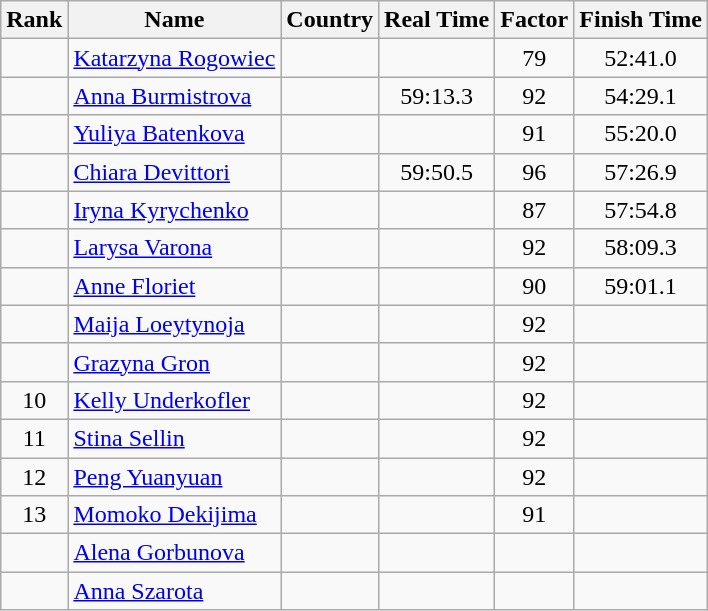<table class="wikitable sortable" style="text-align:center">
<tr>
<th>Rank</th>
<th>Name</th>
<th>Country</th>
<th>Real Time</th>
<th>Factor</th>
<th>Finish Time</th>
</tr>
<tr>
<td></td>
<td align=left><a href='#'>Katarzyna Rogowiec</a></td>
<td align=left></td>
<td></td>
<td>79</td>
<td>52:41.0</td>
</tr>
<tr>
<td></td>
<td align=left><a href='#'>Anna Burmistrova</a></td>
<td align=left></td>
<td>59:13.3</td>
<td>92</td>
<td>54:29.1</td>
</tr>
<tr>
<td></td>
<td align=left><a href='#'>Yuliya Batenkova</a></td>
<td align=left></td>
<td></td>
<td>91</td>
<td>55:20.0</td>
</tr>
<tr>
<td></td>
<td align=left><a href='#'>Chiara Devittori</a></td>
<td align=left></td>
<td>59:50.5</td>
<td>96</td>
<td>57:26.9</td>
</tr>
<tr>
<td></td>
<td align=left><a href='#'>Iryna Kyrychenko</a></td>
<td align=left></td>
<td></td>
<td>87</td>
<td>57:54.8</td>
</tr>
<tr>
<td></td>
<td align=left><a href='#'>Larysa Varona</a></td>
<td align=left></td>
<td></td>
<td>92</td>
<td>58:09.3</td>
</tr>
<tr>
<td></td>
<td align=left><a href='#'>Anne Floriet</a></td>
<td align=left></td>
<td></td>
<td>90</td>
<td>59:01.1</td>
</tr>
<tr>
<td></td>
<td align=left><a href='#'>Maija Loeytynoja</a></td>
<td align=left></td>
<td></td>
<td>92</td>
<td></td>
</tr>
<tr>
<td></td>
<td align=left><a href='#'>Grazyna Gron</a></td>
<td align=left></td>
<td></td>
<td>92</td>
<td></td>
</tr>
<tr>
<td>10</td>
<td align=left><a href='#'>Kelly Underkofler</a></td>
<td align=left></td>
<td></td>
<td>92</td>
<td></td>
</tr>
<tr>
<td>11</td>
<td align=left><a href='#'>Stina Sellin</a></td>
<td align=left></td>
<td></td>
<td>92</td>
<td></td>
</tr>
<tr>
<td>12</td>
<td align=left><a href='#'>Peng Yuanyuan</a></td>
<td align=left></td>
<td></td>
<td>92</td>
<td></td>
</tr>
<tr>
<td>13</td>
<td align=left><a href='#'>Momoko Dekijima</a></td>
<td align=left></td>
<td></td>
<td>91</td>
<td></td>
</tr>
<tr>
<td></td>
<td align=left><a href='#'>Alena Gorbunova</a></td>
<td align=left></td>
<td></td>
<td></td>
<td></td>
</tr>
<tr>
<td></td>
<td align=left><a href='#'>Anna Szarota</a></td>
<td align=left></td>
<td></td>
<td></td>
<td></td>
</tr>
</table>
